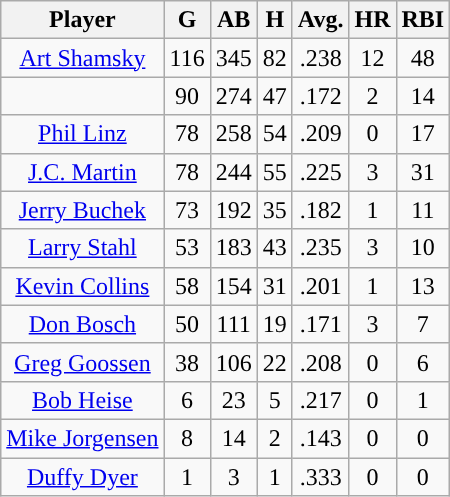<table class="wikitable sortable">
<tr>
<th>Player</th>
<th>G</th>
<th>AB</th>
<th>H</th>
<th>Avg.</th>
<th>HR</th>
<th>RBI</th>
</tr>
<tr align="center">
<td><a href='#'>Art Shamsky</a></td>
<td>116</td>
<td>345</td>
<td>82</td>
<td>.238</td>
<td>12</td>
<td>48</td>
</tr>
<tr align=center>
<td></td>
<td>90</td>
<td>274</td>
<td>47</td>
<td>.172</td>
<td>2</td>
<td>14</td>
</tr>
<tr align="center">
<td><a href='#'>Phil Linz</a></td>
<td>78</td>
<td>258</td>
<td>54</td>
<td>.209</td>
<td>0</td>
<td>17</td>
</tr>
<tr align=center>
<td><a href='#'>J.C. Martin</a></td>
<td>78</td>
<td>244</td>
<td>55</td>
<td>.225</td>
<td>3</td>
<td>31</td>
</tr>
<tr align=center>
<td><a href='#'>Jerry Buchek</a></td>
<td>73</td>
<td>192</td>
<td>35</td>
<td>.182</td>
<td>1</td>
<td>11</td>
</tr>
<tr align=center>
<td><a href='#'>Larry Stahl</a></td>
<td>53</td>
<td>183</td>
<td>43</td>
<td>.235</td>
<td>3</td>
<td>10</td>
</tr>
<tr align=center>
<td><a href='#'>Kevin Collins</a></td>
<td>58</td>
<td>154</td>
<td>31</td>
<td>.201</td>
<td>1</td>
<td>13</td>
</tr>
<tr align=center>
<td><a href='#'>Don Bosch</a></td>
<td>50</td>
<td>111</td>
<td>19</td>
<td>.171</td>
<td>3</td>
<td>7</td>
</tr>
<tr align=center>
<td><a href='#'>Greg Goossen</a></td>
<td>38</td>
<td>106</td>
<td>22</td>
<td>.208</td>
<td>0</td>
<td>6</td>
</tr>
<tr align=center>
<td><a href='#'>Bob Heise</a></td>
<td>6</td>
<td>23</td>
<td>5</td>
<td>.217</td>
<td>0</td>
<td>1</td>
</tr>
<tr align=center>
<td><a href='#'>Mike Jorgensen</a></td>
<td>8</td>
<td>14</td>
<td>2</td>
<td>.143</td>
<td>0</td>
<td>0</td>
</tr>
<tr align=center>
<td><a href='#'>Duffy Dyer</a></td>
<td>1</td>
<td>3</td>
<td>1</td>
<td>.333</td>
<td>0</td>
<td>0</td>
</tr>
</table>
